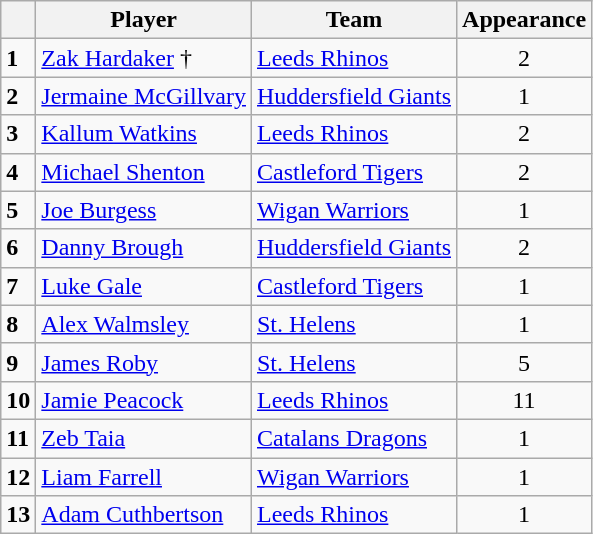<table class="wikitable">
<tr>
<th></th>
<th>Player</th>
<th>Team</th>
<th>Appearance</th>
</tr>
<tr>
<td><strong>1</strong></td>
<td> <a href='#'>Zak Hardaker</a> †</td>
<td> <a href='#'>Leeds Rhinos</a></td>
<td style="text-align:center;">2</td>
</tr>
<tr>
<td><strong>2</strong></td>
<td> <a href='#'>Jermaine McGillvary</a></td>
<td> <a href='#'>Huddersfield Giants</a></td>
<td style="text-align:center;">1</td>
</tr>
<tr>
<td><strong>3</strong></td>
<td> <a href='#'>Kallum Watkins</a></td>
<td> <a href='#'>Leeds Rhinos</a></td>
<td style="text-align:center;">2</td>
</tr>
<tr>
<td><strong>4</strong></td>
<td> <a href='#'>Michael Shenton</a></td>
<td> <a href='#'>Castleford Tigers</a></td>
<td style="text-align:center;">2</td>
</tr>
<tr>
<td><strong>5</strong></td>
<td> <a href='#'>Joe Burgess</a></td>
<td> <a href='#'>Wigan Warriors</a></td>
<td style="text-align:center;">1</td>
</tr>
<tr>
<td><strong>6</strong></td>
<td> <a href='#'>Danny Brough</a></td>
<td> <a href='#'>Huddersfield Giants</a></td>
<td style="text-align:center;">2</td>
</tr>
<tr>
<td><strong>7</strong></td>
<td> <a href='#'>Luke Gale</a></td>
<td> <a href='#'>Castleford Tigers</a></td>
<td style="text-align:center;">1</td>
</tr>
<tr>
<td><strong>8</strong></td>
<td> <a href='#'>Alex Walmsley</a></td>
<td> <a href='#'>St. Helens</a></td>
<td style="text-align:center;">1</td>
</tr>
<tr>
<td><strong>9</strong></td>
<td> <a href='#'>James Roby</a></td>
<td> <a href='#'>St. Helens</a></td>
<td style="text-align:center;">5</td>
</tr>
<tr>
<td><strong>10</strong></td>
<td> <a href='#'>Jamie Peacock</a></td>
<td> <a href='#'>Leeds Rhinos</a></td>
<td style="text-align:center;">11</td>
</tr>
<tr>
<td><strong>11</strong></td>
<td> <a href='#'>Zeb Taia</a></td>
<td> <a href='#'>Catalans Dragons</a></td>
<td style="text-align:center;">1</td>
</tr>
<tr>
<td><strong>12</strong></td>
<td> <a href='#'>Liam Farrell</a></td>
<td> <a href='#'>Wigan Warriors</a></td>
<td style="text-align:center;">1</td>
</tr>
<tr>
<td><strong>13</strong></td>
<td> <a href='#'>Adam Cuthbertson</a></td>
<td> <a href='#'>Leeds Rhinos</a></td>
<td style="text-align:center;">1</td>
</tr>
</table>
